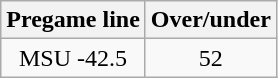<table class="wikitable">
<tr align="center">
<th style=>Pregame line</th>
<th style=>Over/under</th>
</tr>
<tr align="center">
<td>MSU -42.5</td>
<td>52</td>
</tr>
</table>
